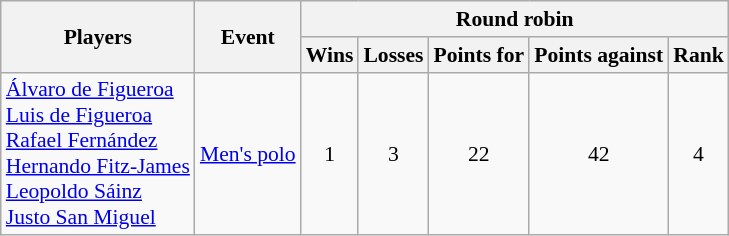<table class=wikitable style="font-size:90%">
<tr>
<th rowspan=2>Players</th>
<th rowspan=2>Event</th>
<th colspan=5>Round robin</th>
</tr>
<tr>
<th>Wins</th>
<th>Losses</th>
<th>Points for</th>
<th>Points against</th>
<th>Rank</th>
</tr>
<tr>
<td><a href='#'>Álvaro de Figueroa</a> <br> <a href='#'>Luis de Figueroa</a> <br> <a href='#'>Rafael Fernández</a> <br> <a href='#'>Hernando Fitz-James</a> <br> <a href='#'>Leopoldo Sáinz</a> <br> <a href='#'>Justo San Miguel</a></td>
<td><a href='#'>Men's polo</a></td>
<td align=center>1</td>
<td align=center>3</td>
<td align=center>22</td>
<td align=center>42</td>
<td align=center>4</td>
</tr>
</table>
